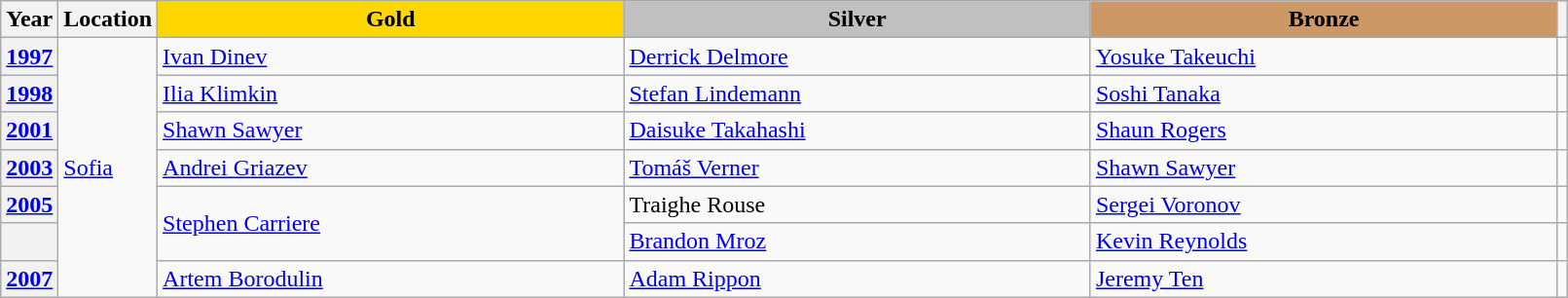<table class="wikitable unsortable" style="text-align:left; width:85%">
<tr>
<th scope="col" style="text-align:center">Year</th>
<th scope="col" style="text-align:center">Location</th>
<td scope="col" style="text-align:center; width:30%; background:gold"><strong>Gold</strong></td>
<td scope="col" style="text-align:center; width:30%; background:silver"><strong>Silver</strong></td>
<td scope="col" style="text-align:center; width:30%; background:#c96"><strong>Bronze</strong></td>
<th scope="col" style="text-align:center"></th>
</tr>
<tr>
<th scope="row" style="text-align:left"><a href='#'>1997</a></th>
<td rowspan="7"><a href='#'>Sofia</a></td>
<td> <a href='#'>Ivan Dinev</a></td>
<td> <a href='#'>Derrick Delmore</a></td>
<td> <a href='#'>Yosuke Takeuchi</a></td>
<td></td>
</tr>
<tr>
<th scope="row" style="text-align:left"><a href='#'>1998</a></th>
<td> <a href='#'>Ilia Klimkin</a></td>
<td> <a href='#'>Stefan Lindemann</a></td>
<td> <a href='#'>Soshi Tanaka</a></td>
<td></td>
</tr>
<tr>
<th scope="row" style="text-align:left"><a href='#'>2001</a></th>
<td> <a href='#'>Shawn Sawyer</a></td>
<td> <a href='#'>Daisuke Takahashi</a></td>
<td> <a href='#'>Shaun Rogers</a></td>
<td></td>
</tr>
<tr>
<th scope="row" style="text-align:left"><a href='#'>2003</a></th>
<td> <a href='#'>Andrei Griazev</a></td>
<td> <a href='#'>Tomáš Verner</a></td>
<td> <a href='#'>Shawn Sawyer</a></td>
<td></td>
</tr>
<tr>
<th scope="row" style="text-align:left"><a href='#'>2005</a></th>
<td rowspan="2"> <a href='#'>Stephen Carriere</a></td>
<td> Traighe Rouse</td>
<td> <a href='#'>Sergei Voronov</a></td>
<td></td>
</tr>
<tr>
<th scope="row" style="text-align:left"></th>
<td> <a href='#'>Brandon Mroz</a></td>
<td> <a href='#'>Kevin Reynolds</a></td>
<td></td>
</tr>
<tr>
<th scope="row" style="text-align:left"><a href='#'>2007</a></th>
<td> <a href='#'>Artem Borodulin</a></td>
<td> <a href='#'>Adam Rippon</a></td>
<td> <a href='#'>Jeremy Ten</a></td>
<td></td>
</tr>
</table>
